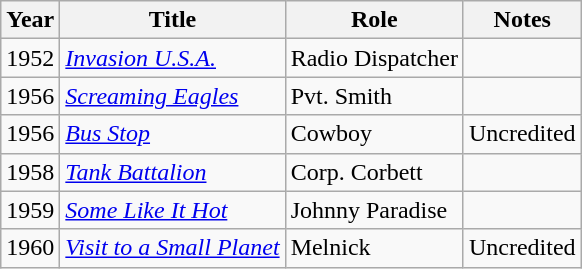<table class="wikitable">
<tr>
<th>Year</th>
<th>Title</th>
<th>Role</th>
<th>Notes</th>
</tr>
<tr>
<td>1952</td>
<td><em><a href='#'>Invasion U.S.A.</a></em></td>
<td>Radio Dispatcher</td>
<td></td>
</tr>
<tr>
<td>1956</td>
<td><em><a href='#'>Screaming Eagles</a></em></td>
<td>Pvt. Smith</td>
<td></td>
</tr>
<tr>
<td>1956</td>
<td><em><a href='#'>Bus Stop</a></em></td>
<td>Cowboy</td>
<td>Uncredited</td>
</tr>
<tr>
<td>1958</td>
<td><em><a href='#'>Tank Battalion</a></em></td>
<td>Corp. Corbett</td>
<td></td>
</tr>
<tr>
<td>1959</td>
<td><em><a href='#'>Some Like It Hot</a></em></td>
<td>Johnny Paradise</td>
<td></td>
</tr>
<tr>
<td>1960</td>
<td><em><a href='#'>Visit to a Small Planet</a></em></td>
<td>Melnick</td>
<td>Uncredited</td>
</tr>
</table>
